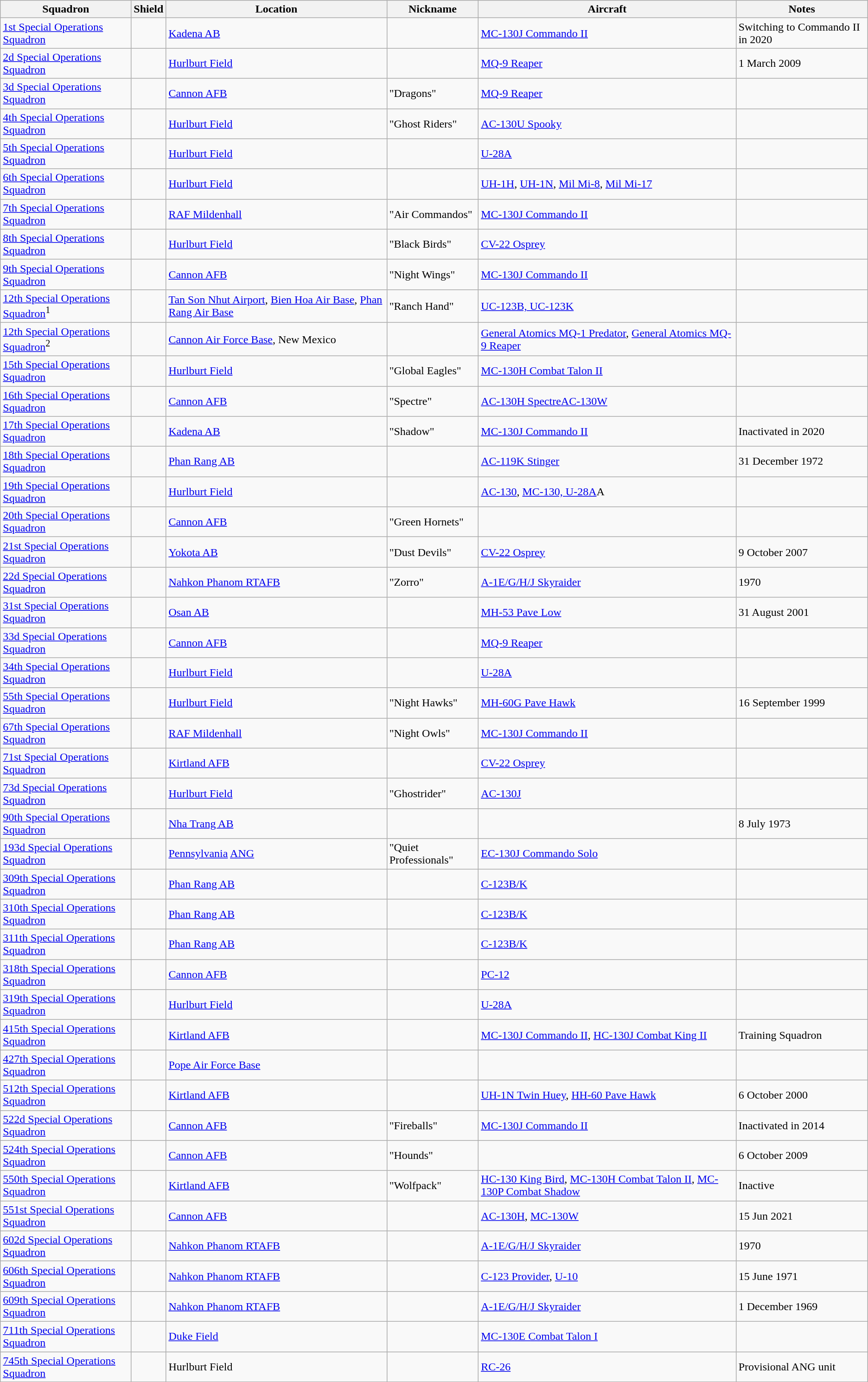<table class="wikitable">
<tr>
<th>Squadron</th>
<th>Shield</th>
<th>Location</th>
<th>Nickname</th>
<th>Aircraft</th>
<th>Notes</th>
</tr>
<tr>
<td><a href='#'>1st Special Operations Squadron</a></td>
<td></td>
<td><a href='#'>Kadena AB</a></td>
<td></td>
<td><a href='#'>MC-130J Commando II</a></td>
<td>Switching to Commando II in 2020</td>
</tr>
<tr>
<td><a href='#'>2d Special Operations Squadron</a></td>
<td></td>
<td><a href='#'>Hurlburt Field</a></td>
<td></td>
<td><a href='#'>MQ-9 Reaper</a></td>
<td>1 March 2009</td>
</tr>
<tr>
<td><a href='#'>3d Special Operations Squadron</a></td>
<td></td>
<td><a href='#'>Cannon AFB</a></td>
<td>"Dragons"</td>
<td><a href='#'>MQ-9 Reaper</a></td>
<td></td>
</tr>
<tr>
<td><a href='#'>4th Special Operations Squadron</a></td>
<td></td>
<td><a href='#'>Hurlburt Field</a></td>
<td>"Ghost Riders"</td>
<td><a href='#'>AC-130U Spooky</a></td>
<td></td>
</tr>
<tr>
<td><a href='#'>5th Special Operations Squadron</a></td>
<td></td>
<td><a href='#'>Hurlburt Field</a></td>
<td></td>
<td><a href='#'>U-28A</a></td>
<td></td>
</tr>
<tr>
<td><a href='#'>6th Special Operations Squadron</a></td>
<td></td>
<td><a href='#'>Hurlburt Field</a></td>
<td></td>
<td><a href='#'>UH-1H</a>, <a href='#'>UH-1N</a>, <a href='#'>Mil Mi-8</a>, <a href='#'>Mil Mi-17</a></td>
<td></td>
</tr>
<tr>
<td><a href='#'>7th Special Operations Squadron</a></td>
<td></td>
<td><a href='#'>RAF Mildenhall</a></td>
<td>"Air Commandos"</td>
<td><a href='#'>MC-130J Commando II</a></td>
<td></td>
</tr>
<tr>
<td><a href='#'>8th Special Operations Squadron</a></td>
<td></td>
<td><a href='#'>Hurlburt Field</a></td>
<td>"Black Birds"</td>
<td><a href='#'>CV-22 Osprey</a></td>
<td></td>
</tr>
<tr>
<td><a href='#'>9th Special Operations Squadron</a></td>
<td></td>
<td><a href='#'>Cannon AFB</a></td>
<td>"Night Wings"</td>
<td><a href='#'>MC-130J Commando II</a></td>
<td></td>
</tr>
<tr>
<td><a href='#'>12th Special Operations Squadron</a><sup>1</sup></td>
<td></td>
<td><a href='#'>Tan Son Nhut Airport</a>, <a href='#'>Bien Hoa Air Base</a>, <a href='#'>Phan Rang Air Base</a></td>
<td>"Ranch Hand"</td>
<td><a href='#'>UC-123B, UC-123K</a></td>
<td></td>
</tr>
<tr>
<td><a href='#'>12th Special Operations Squadron</a><sup>2</sup></td>
<td></td>
<td><a href='#'>Cannon Air Force Base</a>, New Mexico</td>
<td></td>
<td><a href='#'>General Atomics MQ-1 Predator</a>, <a href='#'>General Atomics MQ-9 Reaper</a></td>
<td></td>
</tr>
<tr>
<td><a href='#'>15th Special Operations Squadron</a></td>
<td></td>
<td><a href='#'>Hurlburt Field</a></td>
<td>"Global Eagles"</td>
<td><a href='#'>MC-130H Combat Talon II</a></td>
<td></td>
</tr>
<tr>
<td><a href='#'>16th Special Operations Squadron</a></td>
<td></td>
<td><a href='#'>Cannon AFB</a></td>
<td>"Spectre"</td>
<td><a href='#'>AC-130H Spectre</a><a href='#'>AC-130W</a></td>
<td></td>
</tr>
<tr>
<td><a href='#'>17th Special Operations Squadron</a></td>
<td></td>
<td><a href='#'>Kadena AB</a></td>
<td>"Shadow"</td>
<td><a href='#'>MC-130J Commando II</a></td>
<td>Inactivated in 2020</td>
</tr>
<tr>
<td><a href='#'>18th Special Operations Squadron</a></td>
<td></td>
<td><a href='#'>Phan Rang AB</a></td>
<td></td>
<td><a href='#'>AC-119K Stinger</a></td>
<td>31 December 1972</td>
</tr>
<tr>
<td><a href='#'>19th Special Operations Squadron</a></td>
<td></td>
<td><a href='#'>Hurlburt Field</a></td>
<td></td>
<td><a href='#'>AC-130</a>, <a href='#'>MC-130, U-28A</a>A</td>
<td></td>
</tr>
<tr>
<td><a href='#'>20th Special Operations Squadron</a></td>
<td></td>
<td><a href='#'>Cannon AFB</a></td>
<td>"Green Hornets"</td>
<td></td>
<td></td>
</tr>
<tr>
<td><a href='#'>21st Special Operations Squadron</a></td>
<td></td>
<td><a href='#'>Yokota AB</a></td>
<td>"Dust Devils"</td>
<td><a href='#'>CV-22 Osprey</a></td>
<td>9 October 2007</td>
</tr>
<tr>
<td><a href='#'>22d Special Operations Squadron</a></td>
<td></td>
<td><a href='#'>Nahkon Phanom RTAFB</a></td>
<td>"Zorro"</td>
<td><a href='#'>A-1</a><a href='#'>E/G/H/J Skyraider</a></td>
<td>1970</td>
</tr>
<tr>
<td><a href='#'>31st Special Operations Squadron</a></td>
<td></td>
<td><a href='#'>Osan AB</a></td>
<td></td>
<td><a href='#'>MH-53 Pave Low</a></td>
<td>31 August 2001</td>
</tr>
<tr>
<td><a href='#'>33d Special Operations Squadron</a></td>
<td></td>
<td><a href='#'>Cannon AFB</a></td>
<td></td>
<td><a href='#'>MQ-9 Reaper</a></td>
<td></td>
</tr>
<tr>
<td><a href='#'>34th Special Operations Squadron</a></td>
<td></td>
<td><a href='#'>Hurlburt Field</a></td>
<td></td>
<td><a href='#'>U-28A</a></td>
<td></td>
</tr>
<tr>
<td><a href='#'>55th Special Operations Squadron</a></td>
<td></td>
<td><a href='#'>Hurlburt Field</a></td>
<td>"Night Hawks"</td>
<td><a href='#'>MH-60G Pave Hawk</a></td>
<td>16 September 1999</td>
</tr>
<tr>
<td><a href='#'>67th Special Operations Squadron</a></td>
<td></td>
<td><a href='#'>RAF Mildenhall</a></td>
<td>"Night Owls"</td>
<td><a href='#'>MC-130J Commando II</a></td>
<td></td>
</tr>
<tr>
<td><a href='#'>71st Special Operations Squadron</a></td>
<td></td>
<td><a href='#'>Kirtland AFB</a></td>
<td></td>
<td><a href='#'>CV-22 Osprey</a></td>
<td></td>
</tr>
<tr>
<td><a href='#'>73d Special Operations Squadron</a></td>
<td></td>
<td><a href='#'>Hurlburt Field</a></td>
<td>"Ghostrider"</td>
<td><a href='#'>AC-130J</a></td>
<td></td>
</tr>
<tr>
<td><a href='#'>90th Special Operations Squadron</a></td>
<td></td>
<td><a href='#'>Nha Trang AB</a></td>
<td></td>
<td></td>
<td>8 July 1973</td>
</tr>
<tr>
<td><a href='#'>193d Special Operations Squadron</a></td>
<td></td>
<td><a href='#'>Pennsylvania</a> <a href='#'>ANG</a></td>
<td>"Quiet Professionals"</td>
<td><a href='#'>EC-130J Commando Solo</a></td>
<td></td>
</tr>
<tr>
<td><a href='#'>309th Special Operations Squadron</a></td>
<td></td>
<td><a href='#'>Phan Rang AB</a></td>
<td></td>
<td><a href='#'>C-123B/K</a></td>
<td></td>
</tr>
<tr>
<td><a href='#'>310th Special Operations Squadron</a></td>
<td></td>
<td><a href='#'>Phan Rang AB</a></td>
<td></td>
<td><a href='#'>C-123B/K</a></td>
<td></td>
</tr>
<tr>
<td><a href='#'>311th Special Operations Squadron</a></td>
<td></td>
<td><a href='#'>Phan Rang AB</a></td>
<td></td>
<td><a href='#'>C-123B/K</a></td>
<td></td>
</tr>
<tr>
<td><a href='#'>318th Special Operations Squadron</a></td>
<td></td>
<td><a href='#'>Cannon AFB</a></td>
<td></td>
<td><a href='#'>PC-12</a></td>
<td></td>
</tr>
<tr>
<td><a href='#'>319th Special Operations Squadron</a></td>
<td></td>
<td><a href='#'>Hurlburt Field</a></td>
<td></td>
<td><a href='#'>U-28A</a></td>
<td></td>
</tr>
<tr>
<td><a href='#'>415th Special Operations Squadron</a></td>
<td></td>
<td><a href='#'>Kirtland AFB</a></td>
<td></td>
<td><a href='#'>MC-130J Commando II</a>, <a href='#'>HC-130J Combat King II</a></td>
<td>Training Squadron</td>
</tr>
<tr>
<td><a href='#'>427th Special Operations Squadron</a></td>
<td></td>
<td><a href='#'>Pope Air Force Base</a></td>
<td></td>
<td></td>
<td></td>
</tr>
<tr>
<td><a href='#'>512th Special Operations Squadron</a></td>
<td></td>
<td><a href='#'>Kirtland AFB</a></td>
<td></td>
<td><a href='#'>UH-1N Twin Huey</a>, <a href='#'>HH-60 Pave Hawk</a></td>
<td>6 October 2000</td>
</tr>
<tr>
<td><a href='#'>522d Special Operations Squadron</a></td>
<td></td>
<td><a href='#'>Cannon AFB</a></td>
<td>"Fireballs"</td>
<td><a href='#'>MC-130J Commando II</a></td>
<td>Inactivated in 2014</td>
</tr>
<tr>
<td><a href='#'>524th Special Operations Squadron</a></td>
<td></td>
<td><a href='#'>Cannon AFB</a></td>
<td>"Hounds"</td>
<td></td>
<td>6 October 2009</td>
</tr>
<tr>
<td><a href='#'>550th Special Operations Squadron</a></td>
<td></td>
<td><a href='#'>Kirtland AFB</a></td>
<td>"Wolfpack"</td>
<td><a href='#'>HC-130 King Bird</a>, <a href='#'>MC-130H Combat Talon II</a>, <a href='#'>MC-130P Combat Shadow</a></td>
<td>Inactive</td>
</tr>
<tr>
<td><a href='#'>551st Special Operations Squadron</a></td>
<td></td>
<td><a href='#'>Cannon AFB</a></td>
<td></td>
<td><a href='#'>AC-130H</a>, <a href='#'>MC-130W</a></td>
<td>15 Jun 2021</td>
</tr>
<tr>
<td><a href='#'>602d Special Operations Squadron</a></td>
<td></td>
<td><a href='#'>Nahkon Phanom RTAFB</a></td>
<td></td>
<td><a href='#'>A-1</a><a href='#'>E/G/H/J Skyraider</a></td>
<td>1970</td>
</tr>
<tr>
<td><a href='#'>606th Special Operations Squadron</a></td>
<td></td>
<td><a href='#'>Nahkon Phanom RTAFB</a></td>
<td></td>
<td><a href='#'>C-123 Provider</a>, <a href='#'>U-10</a></td>
<td>15 June 1971</td>
</tr>
<tr>
<td><a href='#'>609th Special Operations Squadron</a></td>
<td></td>
<td><a href='#'>Nahkon Phanom RTAFB</a></td>
<td></td>
<td><a href='#'>A-1</a><a href='#'>E/G/H/J Skyraider</a></td>
<td>1 December 1969</td>
</tr>
<tr>
<td><a href='#'>711th Special Operations Squadron</a></td>
<td></td>
<td><a href='#'>Duke Field</a></td>
<td></td>
<td><a href='#'>MC-130E Combat Talon I</a></td>
<td></td>
</tr>
<tr>
<td><a href='#'>745th Special Operations Squadron</a></td>
<td></td>
<td>Hurlburt Field</td>
<td></td>
<td><a href='#'>RC-26</a></td>
<td>Provisional ANG unit</td>
</tr>
</table>
